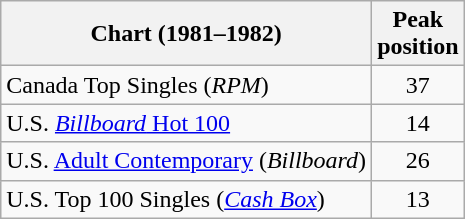<table class="wikitable sortable">
<tr>
<th>Chart (1981–1982)</th>
<th>Peak<br>position</th>
</tr>
<tr>
<td>Canada Top Singles (<em>RPM</em>)</td>
<td style="text-align:center;">37</td>
</tr>
<tr>
<td>U.S. <a href='#'><em>Billboard</em> Hot 100</a></td>
<td style="text-align:center;">14</td>
</tr>
<tr>
<td>U.S. <a href='#'>Adult Contemporary</a> (<em>Billboard</em>)</td>
<td style="text-align:center;">26</td>
</tr>
<tr>
<td>U.S. Top 100 Singles (<em><a href='#'>Cash Box</a></em>)</td>
<td align="center">13</td>
</tr>
</table>
